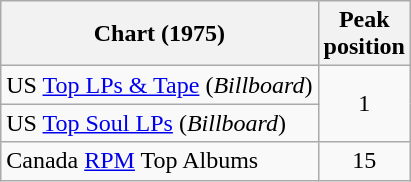<table class="wikitable">
<tr>
<th>Chart (1975)</th>
<th>Peak<br>position</th>
</tr>
<tr>
<td>US <a href='#'>Top LPs & Tape</a> (<em>Billboard</em>)</td>
<td style="text-align:center;" rowspan="2">1</td>
</tr>
<tr>
<td>US <a href='#'>Top Soul LPs</a> (<em>Billboard</em>)</td>
</tr>
<tr>
<td>Canada <a href='#'>RPM</a> Top Albums</td>
<td style="text-align:center;" rowspan="2">15</td>
</tr>
</table>
